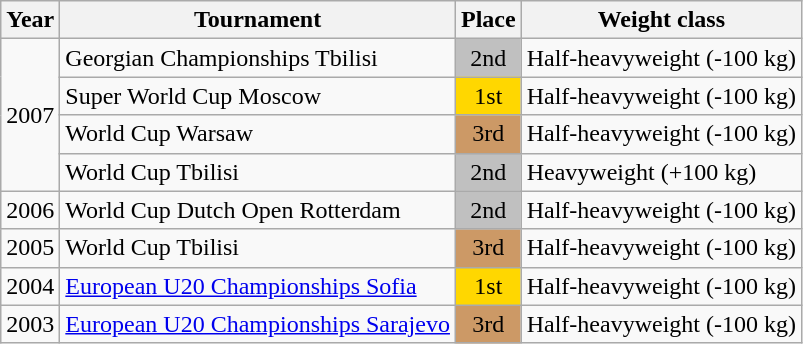<table class=wikitable>
<tr>
<th>Year</th>
<th>Tournament</th>
<th>Place</th>
<th>Weight class</th>
</tr>
<tr>
<td rowspan=4>2007</td>
<td>Georgian Championships Tbilisi</td>
<td bgcolor="silver" align="center">2nd</td>
<td>Half-heavyweight (-100 kg)</td>
</tr>
<tr>
<td>Super World Cup Moscow</td>
<td bgcolor="gold" align="center">1st</td>
<td>Half-heavyweight (-100 kg)</td>
</tr>
<tr>
<td>World Cup Warsaw</td>
<td bgcolor="cc9966" align="center">3rd</td>
<td>Half-heavyweight (-100 kg)</td>
</tr>
<tr>
<td>World Cup Tbilisi</td>
<td bgcolor="silver" align="center">2nd</td>
<td>Heavyweight (+100 kg)</td>
</tr>
<tr>
<td>2006</td>
<td>World Cup Dutch Open Rotterdam</td>
<td bgcolor="silver" align="center">2nd</td>
<td>Half-heavyweight (-100 kg)</td>
</tr>
<tr>
<td>2005</td>
<td>World Cup Tbilisi</td>
<td bgcolor="cc9966" align="center">3rd</td>
<td>Half-heavyweight (-100 kg)</td>
</tr>
<tr>
<td>2004</td>
<td><a href='#'>European U20 Championships Sofia</a></td>
<td bgcolor="gold" align="center">1st</td>
<td>Half-heavyweight (-100 kg)</td>
</tr>
<tr>
<td>2003</td>
<td><a href='#'>European U20 Championships Sarajevo</a></td>
<td bgcolor="cc9966" align="center">3rd</td>
<td>Half-heavyweight (-100 kg)</td>
</tr>
</table>
